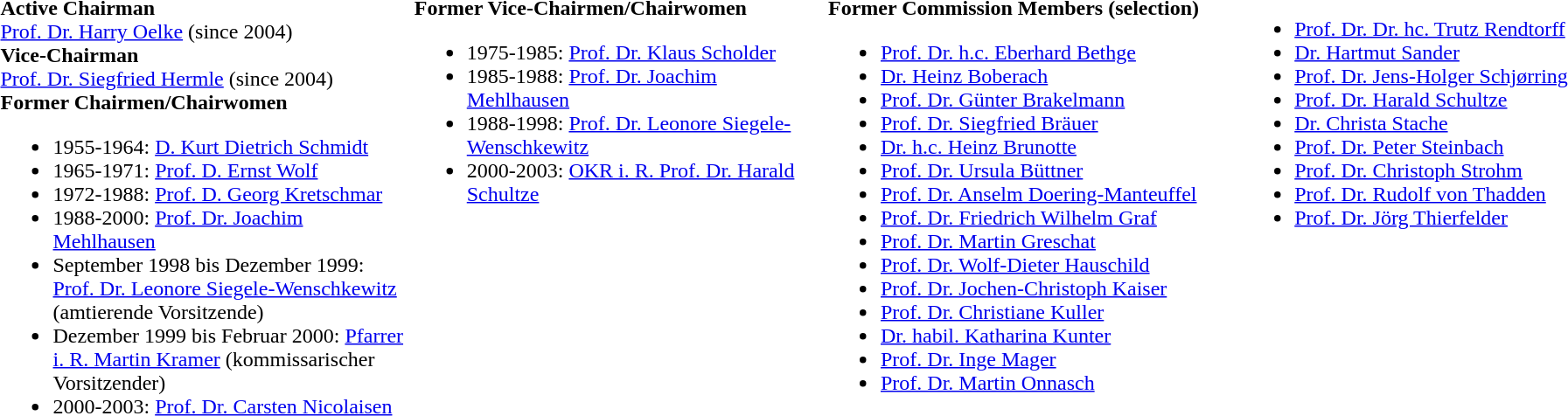<table width="100%">
<tr>
<td width="25%" valign="top"><br><strong>Active Chairman</strong><br><a href='#'>Prof. Dr. Harry Oelke</a> (since 2004)<br><strong>Vice-Chairman</strong><br><a href='#'>Prof. Dr. Siegfried Hermle</a> (since 2004)<br><strong>Former Chairmen/Chairwomen</strong><ul><li>1955-1964: <a href='#'>D. Kurt Dietrich Schmidt</a></li><li>1965-1971: <a href='#'>Prof. D. Ernst Wolf</a></li><li>1972-1988: <a href='#'>Prof. D. Georg Kretschmar</a></li><li>1988-2000: <a href='#'>Prof. Dr. Joachim Mehlhausen</a></li><li>September 1998 bis Dezember 1999: <a href='#'>Prof. Dr. Leonore Siegele-Wenschkewitz</a> (amtierende Vorsitzende)</li><li>Dezember 1999 bis Februar 2000: <a href='#'>Pfarrer i. R. Martin Kramer</a> (kommissarischer Vorsitzender)</li><li>2000-2003: <a href='#'>Prof. Dr. Carsten Nicolaisen</a></li></ul></td>
<td width="25%" valign="top"><br><strong>Former Vice-Chairmen/Chairwomen</strong><ul><li>1975-1985: <a href='#'>Prof. Dr. Klaus Scholder</a></li><li>1985-1988: <a href='#'>Prof. Dr. Joachim Mehlhausen</a></li><li>1988-1998: <a href='#'>Prof. Dr. Leonore Siegele-Wenschkewitz</a></li><li>2000-2003: <a href='#'>OKR i. R. Prof. Dr. Harald Schultze</a></li></ul></td>
<td width="25%" valign="top"><br><strong>Former Commission Members (selection)</strong><ul><li><a href='#'>Prof. Dr. h.c. Eberhard Bethge</a></li><li><a href='#'>Dr. Heinz Boberach</a></li><li><a href='#'>Prof. Dr. Günter Brakelmann</a></li><li><a href='#'>Prof. Dr. Siegfried Bräuer</a></li><li><a href='#'>Dr. h.c. Heinz Brunotte</a></li><li><a href='#'>Prof. Dr. Ursula Büttner</a></li><li><a href='#'>Prof. Dr. Anselm Doering-Manteuffel</a></li><li><a href='#'>Prof. Dr. Friedrich Wilhelm Graf</a></li><li><a href='#'>Prof. Dr. Martin Greschat</a></li><li><a href='#'>Prof. Dr. Wolf-Dieter Hauschild</a></li><li><a href='#'>Prof. Dr. Jochen-Christoph Kaiser</a></li><li><a href='#'>Prof. Dr. Christiane Kuller</a></li><li><a href='#'>Dr. habil. Katharina Kunter</a></li><li><a href='#'>Prof. Dr. Inge Mager</a></li><li><a href='#'>Prof. Dr. Martin Onnasch</a></li></ul></td>
<td width="25%" valign="top"><br><ul><li><a href='#'>Prof. Dr. Dr. hc. Trutz Rendtorff</a></li><li><a href='#'>Dr. Hartmut Sander</a></li><li><a href='#'>Prof. Dr. Jens-Holger Schjørring</a></li><li><a href='#'>Prof. Dr. Harald Schultze</a></li><li><a href='#'>Dr. Christa Stache</a></li><li><a href='#'>Prof. Dr. Peter Steinbach</a></li><li><a href='#'>Prof. Dr. Christoph Strohm</a></li><li><a href='#'>Prof. Dr. Rudolf von Thadden</a></li><li><a href='#'>Prof. Dr. Jörg Thierfelder</a></li></ul></td>
</tr>
</table>
